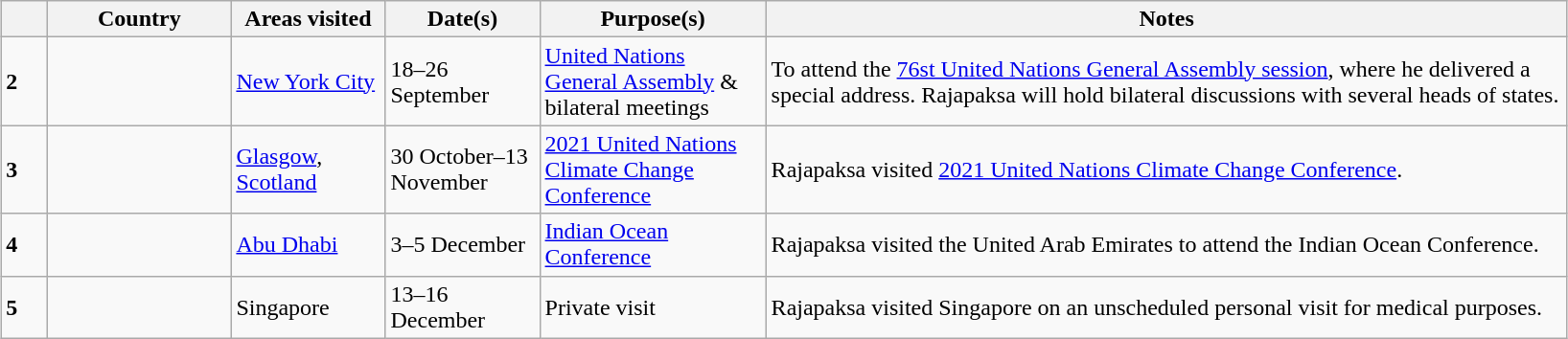<table class="wikitable outercollapse sortable" style="margin: 1em auto 1em auto">
<tr>
<th style="width: 3%;"></th>
<th width=120>Country</th>
<th width=100>Areas visited</th>
<th width=100>Date(s)</th>
<th width=150>Purpose(s)</th>
<th width=550>Notes</th>
</tr>
<tr>
<td><strong>2</strong></td>
<td></td>
<td><a href='#'>New York City</a></td>
<td>18–26 September</td>
<td><a href='#'>United Nations General Assembly</a> & bilateral meetings</td>
<td> To attend the <a href='#'>76st United Nations General Assembly session</a>, where he delivered a special address. Rajapaksa will hold bilateral discussions with several heads of states.</td>
</tr>
<tr>
<td><strong>3</strong></td>
<td></td>
<td><a href='#'>Glasgow</a>, <a href='#'>Scotland</a></td>
<td>30 October–13 November</td>
<td><a href='#'>2021 United Nations Climate Change Conference</a></td>
<td> Rajapaksa visited <a href='#'>2021 United Nations Climate Change Conference</a>.</td>
</tr>
<tr>
<td><strong>4</strong></td>
<td></td>
<td><a href='#'>Abu Dhabi</a></td>
<td>3–5 December</td>
<td><a href='#'>Indian Ocean Conference</a></td>
<td> Rajapaksa visited the United Arab Emirates to attend the Indian Ocean Conference.</td>
</tr>
<tr>
<td><strong>5</strong></td>
<td></td>
<td>Singapore</td>
<td>13–16 December</td>
<td>Private visit</td>
<td> Rajapaksa visited Singapore on an unscheduled personal visit for medical purposes.</td>
</tr>
</table>
